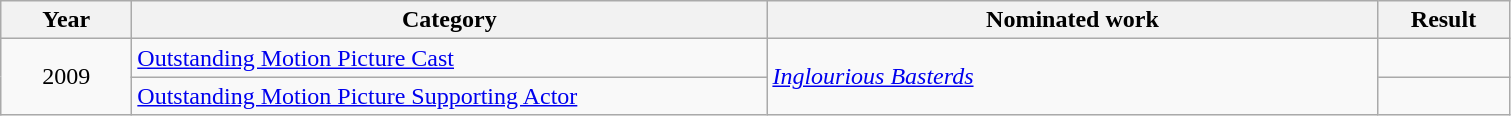<table class=wikitable>
<tr>
<th scope="col" style="width:5em;">Year</th>
<th scope="col" style="width:26em;">Category</th>
<th scope="col" style="width:25em;">Nominated work</th>
<th scope="col" style="width:5em;">Result</th>
</tr>
<tr>
<td style="text-align:center;", rowspan="2">2009</td>
<td><a href='#'>Outstanding Motion Picture Cast</a></td>
<td rowspan=2><em><a href='#'>Inglourious Basterds</a></em></td>
<td></td>
</tr>
<tr>
<td><a href='#'>Outstanding Motion Picture Supporting Actor</a></td>
<td></td>
</tr>
</table>
